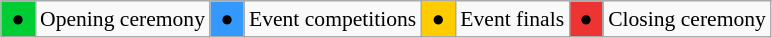<table class="wikitable" style="margin:0.5em auto; font-size:90%;position:relative;">
<tr>
<td bgcolor=#00cc33 align=center> ● </td>
<td>Opening ceremony</td>
<td bgcolor=#3399ff align=center> ● </td>
<td>Event competitions</td>
<td bgcolor=#ffcc00 align=center> ● </td>
<td>Event finals</td>
<td bgcolor=#ee3333> ● </td>
<td>Closing ceremony</td>
</tr>
</table>
